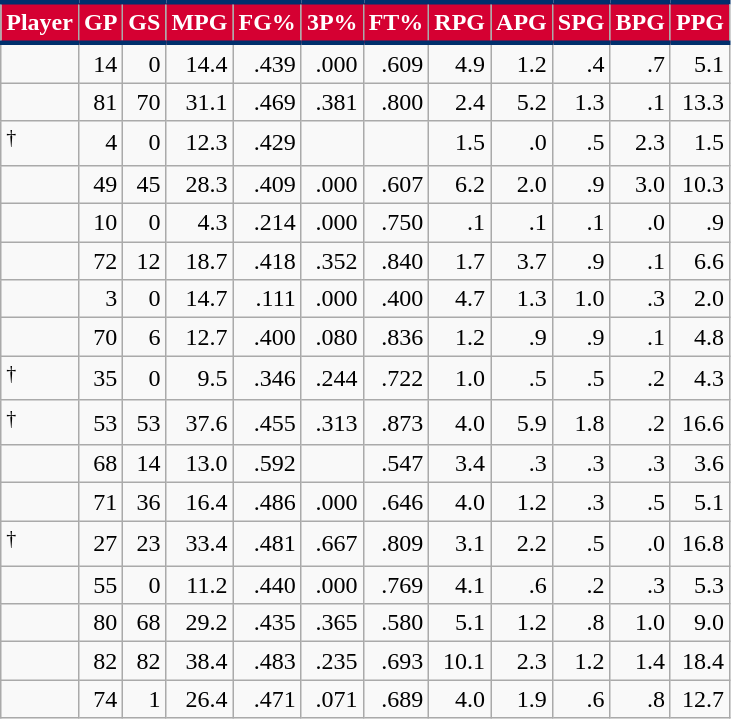<table class="wikitable sortable" style="text-align:right;">
<tr>
<th style="background:#D50032; color:#FFFFFF; border-top:#002F6C 3px solid; border-bottom:#002F6C 3px solid;">Player</th>
<th style="background:#D50032; color:#FFFFFF; border-top:#002F6C 3px solid; border-bottom:#002F6C 3px solid;">GP</th>
<th style="background:#D50032; color:#FFFFFF; border-top:#002F6C 3px solid; border-bottom:#002F6C 3px solid;">GS</th>
<th style="background:#D50032; color:#FFFFFF; border-top:#002F6C 3px solid; border-bottom:#002F6C 3px solid;">MPG</th>
<th style="background:#D50032; color:#FFFFFF; border-top:#002F6C 3px solid; border-bottom:#002F6C 3px solid;">FG%</th>
<th style="background:#D50032; color:#FFFFFF; border-top:#002F6C 3px solid; border-bottom:#002F6C 3px solid;">3P%</th>
<th style="background:#D50032; color:#FFFFFF; border-top:#002F6C 3px solid; border-bottom:#002F6C 3px solid;">FT%</th>
<th style="background:#D50032; color:#FFFFFF; border-top:#002F6C 3px solid; border-bottom:#002F6C 3px solid;">RPG</th>
<th style="background:#D50032; color:#FFFFFF; border-top:#002F6C 3px solid; border-bottom:#002F6C 3px solid;">APG</th>
<th style="background:#D50032; color:#FFFFFF; border-top:#002F6C 3px solid; border-bottom:#002F6C 3px solid;">SPG</th>
<th style="background:#D50032; color:#FFFFFF; border-top:#002F6C 3px solid; border-bottom:#002F6C 3px solid;">BPG</th>
<th style="background:#D50032; color:#FFFFFF; border-top:#002F6C 3px solid; border-bottom:#002F6C 3px solid;">PPG</th>
</tr>
<tr>
<td style="text-align:left;"></td>
<td>14</td>
<td>0</td>
<td>14.4</td>
<td>.439</td>
<td>.000</td>
<td>.609</td>
<td>4.9</td>
<td>1.2</td>
<td>.4</td>
<td>.7</td>
<td>5.1</td>
</tr>
<tr>
<td style="text-align:left;"></td>
<td>81</td>
<td>70</td>
<td>31.1</td>
<td>.469</td>
<td>.381</td>
<td>.800</td>
<td>2.4</td>
<td>5.2</td>
<td>1.3</td>
<td>.1</td>
<td>13.3</td>
</tr>
<tr>
<td style="text-align:left;"><sup>†</sup></td>
<td>4</td>
<td>0</td>
<td>12.3</td>
<td>.429</td>
<td></td>
<td></td>
<td>1.5</td>
<td>.0</td>
<td>.5</td>
<td>2.3</td>
<td>1.5</td>
</tr>
<tr>
<td style="text-align:left;"></td>
<td>49</td>
<td>45</td>
<td>28.3</td>
<td>.409</td>
<td>.000</td>
<td>.607</td>
<td>6.2</td>
<td>2.0</td>
<td>.9</td>
<td>3.0</td>
<td>10.3</td>
</tr>
<tr>
<td style="text-align:left;"></td>
<td>10</td>
<td>0</td>
<td>4.3</td>
<td>.214</td>
<td>.000</td>
<td>.750</td>
<td>.1</td>
<td>.1</td>
<td>.1</td>
<td>.0</td>
<td>.9</td>
</tr>
<tr>
<td style="text-align:left;"></td>
<td>72</td>
<td>12</td>
<td>18.7</td>
<td>.418</td>
<td>.352</td>
<td>.840</td>
<td>1.7</td>
<td>3.7</td>
<td>.9</td>
<td>.1</td>
<td>6.6</td>
</tr>
<tr>
<td style="text-align:left;"></td>
<td>3</td>
<td>0</td>
<td>14.7</td>
<td>.111</td>
<td>.000</td>
<td>.400</td>
<td>4.7</td>
<td>1.3</td>
<td>1.0</td>
<td>.3</td>
<td>2.0</td>
</tr>
<tr>
<td style="text-align:left;"></td>
<td>70</td>
<td>6</td>
<td>12.7</td>
<td>.400</td>
<td>.080</td>
<td>.836</td>
<td>1.2</td>
<td>.9</td>
<td>.9</td>
<td>.1</td>
<td>4.8</td>
</tr>
<tr>
<td style="text-align:left;"><sup>†</sup></td>
<td>35</td>
<td>0</td>
<td>9.5</td>
<td>.346</td>
<td>.244</td>
<td>.722</td>
<td>1.0</td>
<td>.5</td>
<td>.5</td>
<td>.2</td>
<td>4.3</td>
</tr>
<tr>
<td style="text-align:left;"><sup>†</sup></td>
<td>53</td>
<td>53</td>
<td>37.6</td>
<td>.455</td>
<td>.313</td>
<td>.873</td>
<td>4.0</td>
<td>5.9</td>
<td>1.8</td>
<td>.2</td>
<td>16.6</td>
</tr>
<tr>
<td style="text-align:left;"></td>
<td>68</td>
<td>14</td>
<td>13.0</td>
<td>.592</td>
<td></td>
<td>.547</td>
<td>3.4</td>
<td>.3</td>
<td>.3</td>
<td>.3</td>
<td>3.6</td>
</tr>
<tr>
<td style="text-align:left;"></td>
<td>71</td>
<td>36</td>
<td>16.4</td>
<td>.486</td>
<td>.000</td>
<td>.646</td>
<td>4.0</td>
<td>1.2</td>
<td>.3</td>
<td>.5</td>
<td>5.1</td>
</tr>
<tr>
<td style="text-align:left;"><sup>†</sup></td>
<td>27</td>
<td>23</td>
<td>33.4</td>
<td>.481</td>
<td>.667</td>
<td>.809</td>
<td>3.1</td>
<td>2.2</td>
<td>.5</td>
<td>.0</td>
<td>16.8</td>
</tr>
<tr>
<td style="text-align:left;"></td>
<td>55</td>
<td>0</td>
<td>11.2</td>
<td>.440</td>
<td>.000</td>
<td>.769</td>
<td>4.1</td>
<td>.6</td>
<td>.2</td>
<td>.3</td>
<td>5.3</td>
</tr>
<tr>
<td style="text-align:left;"></td>
<td>80</td>
<td>68</td>
<td>29.2</td>
<td>.435</td>
<td>.365</td>
<td>.580</td>
<td>5.1</td>
<td>1.2</td>
<td>.8</td>
<td>1.0</td>
<td>9.0</td>
</tr>
<tr>
<td style="text-align:left;"></td>
<td>82</td>
<td>82</td>
<td>38.4</td>
<td>.483</td>
<td>.235</td>
<td>.693</td>
<td>10.1</td>
<td>2.3</td>
<td>1.2</td>
<td>1.4</td>
<td>18.4</td>
</tr>
<tr>
<td style="text-align:left;"></td>
<td>74</td>
<td>1</td>
<td>26.4</td>
<td>.471</td>
<td>.071</td>
<td>.689</td>
<td>4.0</td>
<td>1.9</td>
<td>.6</td>
<td>.8</td>
<td>12.7</td>
</tr>
</table>
